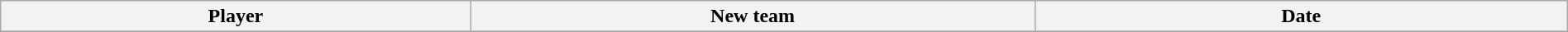<table class="wikitable" style="width:100%;">
<tr style="text-align:center; background:#ddd;">
<th style="width:30%;">Player</th>
<th style="width:36%;">New team</th>
<th style="width:34%;">Date</th>
</tr>
<tr>
</tr>
</table>
